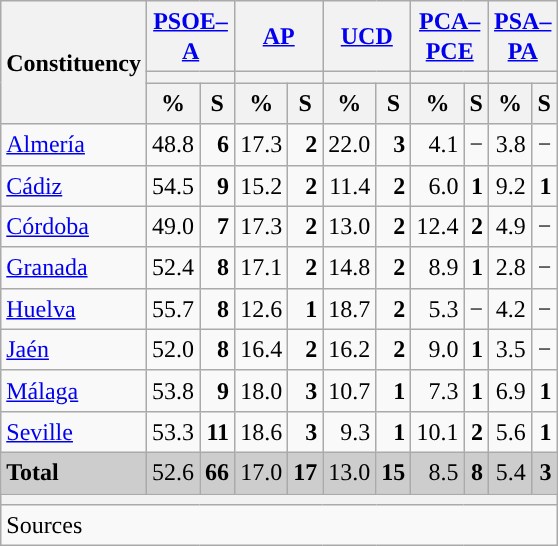<table class="wikitable sortable" style="text-align:right; line-height:20px;">
<tr>
<th rowspan="3">Constituency</th>
<th colspan="2" width="30px" class="unsortable"><a href='#'>PSOE–A</a></th>
<th colspan="2" width="30px" class="unsortable"><a href='#'>AP</a></th>
<th colspan="2" width="30px" class="unsortable"><a href='#'>UCD</a></th>
<th colspan="2" width="30px" class="unsortable"><a href='#'>PCA–PCE</a></th>
<th colspan="2" width="30px" class="unsortable"><a href='#'>PSA–PA</a></th>
</tr>
<tr>
<th colspan="2" style="background:"></th>
<th colspan="2" style="background:"></th>
<th colspan="2" style="background:"></th>
<th colspan="2" style="background:"></th>
<th colspan="2" style="background:"></th>
</tr>
<tr>
<th data-sort-type="number">%</th>
<th data-sort-type="number">S</th>
<th data-sort-type="number">%</th>
<th data-sort-type="number">S</th>
<th data-sort-type="number">%</th>
<th data-sort-type="number">S</th>
<th data-sort-type="number">%</th>
<th data-sort-type="number">S</th>
<th data-sort-type="number">%</th>
<th data-sort-type="number">S</th>
</tr>
<tr>
<td align="left"><a href='#'>Almería</a></td>
<td style="background:">48.8</td>
<td><strong>6</strong></td>
<td>17.3</td>
<td><strong>2</strong></td>
<td>22.0</td>
<td><strong>3</strong></td>
<td>4.1</td>
<td>−</td>
<td>3.8</td>
<td>−</td>
</tr>
<tr>
<td align="left"><a href='#'>Cádiz</a></td>
<td style="background:">54.5</td>
<td><strong>9</strong></td>
<td>15.2</td>
<td><strong>2</strong></td>
<td>11.4</td>
<td><strong>2</strong></td>
<td>6.0</td>
<td><strong>1</strong></td>
<td>9.2</td>
<td><strong>1</strong></td>
</tr>
<tr>
<td align="left"><a href='#'>Córdoba</a></td>
<td style="background:">49.0</td>
<td><strong>7</strong></td>
<td>17.3</td>
<td><strong>2</strong></td>
<td>13.0</td>
<td><strong>2</strong></td>
<td>12.4</td>
<td><strong>2</strong></td>
<td>4.9</td>
<td>−</td>
</tr>
<tr>
<td align="left"><a href='#'>Granada</a></td>
<td style="background:">52.4</td>
<td><strong>8</strong></td>
<td>17.1</td>
<td><strong>2</strong></td>
<td>14.8</td>
<td><strong>2</strong></td>
<td>8.9</td>
<td><strong>1</strong></td>
<td>2.8</td>
<td>−</td>
</tr>
<tr>
<td align="left"><a href='#'>Huelva</a></td>
<td style="background:">55.7</td>
<td><strong>8</strong></td>
<td>12.6</td>
<td><strong>1</strong></td>
<td>18.7</td>
<td><strong>2</strong></td>
<td>5.3</td>
<td>−</td>
<td>4.2</td>
<td>−</td>
</tr>
<tr>
<td align="left"><a href='#'>Jaén</a></td>
<td style="background:">52.0</td>
<td><strong>8</strong></td>
<td>16.4</td>
<td><strong>2</strong></td>
<td>16.2</td>
<td><strong>2</strong></td>
<td>9.0</td>
<td><strong>1</strong></td>
<td>3.5</td>
<td>−</td>
</tr>
<tr>
<td align="left"><a href='#'>Málaga</a></td>
<td style="background:">53.8</td>
<td><strong>9</strong></td>
<td>18.0</td>
<td><strong>3</strong></td>
<td>10.7</td>
<td><strong>1</strong></td>
<td>7.3</td>
<td><strong>1</strong></td>
<td>6.9</td>
<td><strong>1</strong></td>
</tr>
<tr>
<td align="left"><a href='#'>Seville</a></td>
<td style="background:">53.3</td>
<td><strong>11</strong></td>
<td>18.6</td>
<td><strong>3</strong></td>
<td>9.3</td>
<td><strong>1</strong></td>
<td>10.1</td>
<td><strong>2</strong></td>
<td>5.6</td>
<td><strong>1</strong></td>
</tr>
<tr style="background:#CDCDCD;">
<td align="left"><strong>Total</strong></td>
<td style="background:">52.6</td>
<td><strong>66</strong></td>
<td>17.0</td>
<td><strong>17</strong></td>
<td>13.0</td>
<td><strong>15</strong></td>
<td>8.5</td>
<td><strong>8</strong></td>
<td>5.4</td>
<td><strong>3</strong></td>
</tr>
<tr>
<th colspan="11"></th>
</tr>
<tr>
<th style="text-align:left; font-weight:normal; background:#F9F9F9" colspan="11">Sources</th>
</tr>
</table>
